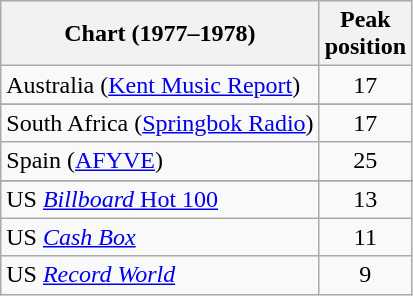<table class="wikitable sortable">
<tr>
<th>Chart (1977–1978)</th>
<th>Peak<br>position</th>
</tr>
<tr>
<td>Australia (<a href='#'>Kent Music Report</a>)</td>
<td align="center">17</td>
</tr>
<tr>
</tr>
<tr>
</tr>
<tr>
</tr>
<tr>
</tr>
<tr>
</tr>
<tr>
</tr>
<tr>
<td>South Africa (<a href='#'>Springbok Radio</a>)</td>
<td align="center">17</td>
</tr>
<tr>
<td>Spain (<a href='#'>AFYVE</a>)</td>
<td align="center">25</td>
</tr>
<tr>
</tr>
<tr>
</tr>
<tr>
<td>US <a href='#'><em>Billboard</em> Hot 100</a></td>
<td align="center">13</td>
</tr>
<tr>
<td>US <em><a href='#'>Cash Box</a></em></td>
<td align="center">11</td>
</tr>
<tr>
<td>US <em><a href='#'>Record World</a></em></td>
<td align="center">9</td>
</tr>
</table>
